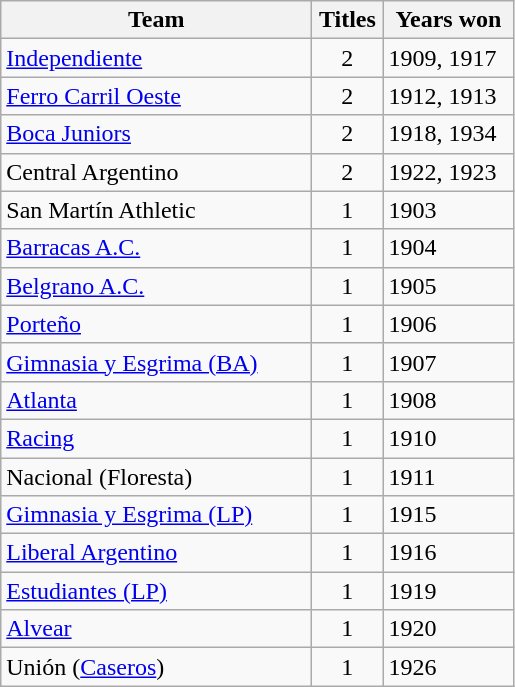<table class="wikitable sortable">
<tr>
<th width=200px>Team</th>
<th width=40px>Titles</th>
<th width=80px>Years won</th>
</tr>
<tr>
<td><a href='#'>Independiente</a></td>
<td align=center>2</td>
<td>1909, 1917</td>
</tr>
<tr>
<td><a href='#'>Ferro Carril Oeste</a></td>
<td align=center>2</td>
<td>1912, 1913</td>
</tr>
<tr>
<td><a href='#'>Boca Juniors</a></td>
<td align=center>2</td>
<td>1918, 1934</td>
</tr>
<tr>
<td>Central Argentino</td>
<td align=center>2</td>
<td>1922, 1923</td>
</tr>
<tr>
<td>San Martín Athletic</td>
<td align=center>1</td>
<td>1903</td>
</tr>
<tr>
<td><a href='#'>Barracas A.C.</a></td>
<td align=center>1</td>
<td>1904</td>
</tr>
<tr>
<td><a href='#'>Belgrano A.C.</a></td>
<td align=center>1</td>
<td>1905</td>
</tr>
<tr>
<td><a href='#'>Porteño</a></td>
<td align=center>1</td>
<td>1906</td>
</tr>
<tr>
<td><a href='#'>Gimnasia y Esgrima (BA)</a></td>
<td align=center>1</td>
<td>1907</td>
</tr>
<tr>
<td><a href='#'>Atlanta</a></td>
<td align=center>1</td>
<td>1908</td>
</tr>
<tr>
<td><a href='#'>Racing</a></td>
<td align=center>1</td>
<td>1910</td>
</tr>
<tr>
<td>Nacional (Floresta)</td>
<td align=center>1</td>
<td>1911</td>
</tr>
<tr>
<td><a href='#'>Gimnasia y Esgrima (LP)</a></td>
<td align=center>1</td>
<td>1915</td>
</tr>
<tr>
<td><a href='#'>Liberal Argentino</a></td>
<td align=center>1</td>
<td>1916</td>
</tr>
<tr>
<td><a href='#'>Estudiantes (LP)</a></td>
<td align=center>1</td>
<td>1919</td>
</tr>
<tr>
<td><a href='#'>Alvear</a></td>
<td align=center>1</td>
<td>1920</td>
</tr>
<tr>
<td>Unión (<a href='#'>Caseros</a>)</td>
<td align=center>1</td>
<td>1926</td>
</tr>
</table>
